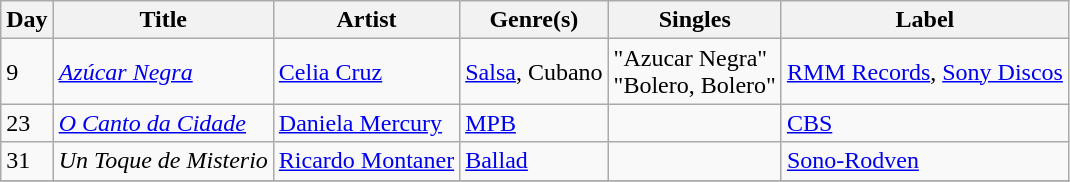<table class="wikitable sortable" style="text-align: left;">
<tr>
<th>Day</th>
<th>Title</th>
<th>Artist</th>
<th>Genre(s)</th>
<th>Singles</th>
<th>Label</th>
</tr>
<tr>
<td>9</td>
<td><em><a href='#'>Azúcar Negra</a></em></td>
<td><a href='#'>Celia Cruz</a></td>
<td><a href='#'>Salsa</a>, Cubano</td>
<td>"Azucar Negra"<br>"Bolero, Bolero"</td>
<td><a href='#'>RMM Records</a>, <a href='#'>Sony Discos</a></td>
</tr>
<tr>
<td>23</td>
<td><em><a href='#'>O Canto da Cidade</a></em></td>
<td><a href='#'>Daniela Mercury</a></td>
<td><a href='#'>MPB</a></td>
<td></td>
<td><a href='#'>CBS</a></td>
</tr>
<tr>
<td>31</td>
<td><em>Un Toque de Misterio</em></td>
<td><a href='#'>Ricardo Montaner</a></td>
<td><a href='#'>Ballad</a></td>
<td></td>
<td><a href='#'>Sono-Rodven</a></td>
</tr>
<tr>
</tr>
</table>
